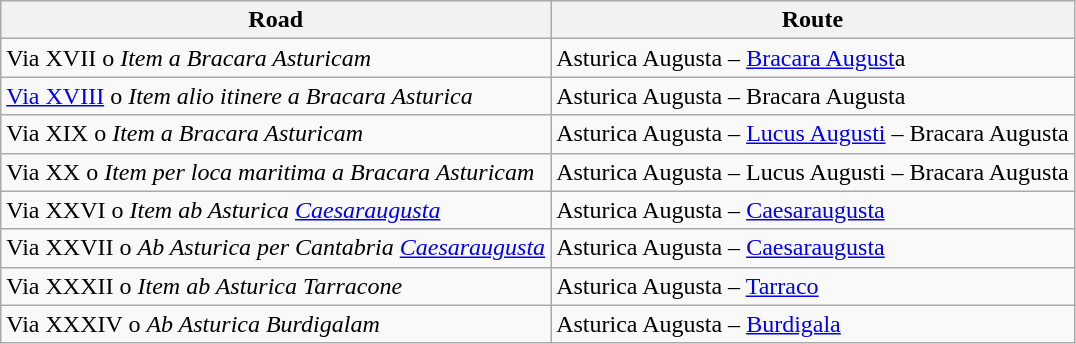<table class="wikitable sortable">
<tr>
<th>Road</th>
<th>Route</th>
</tr>
<tr>
<td>Via XVII o <em>Item a Bracara Asturicam</em></td>
<td>Asturica Augusta – <a href='#'>Bracara August</a>a</td>
</tr>
<tr>
<td><a href='#'>Via XVIII</a> o <em>Item alio itinere a Bracara Asturica</em></td>
<td>Asturica Augusta – Bracara Augusta</td>
</tr>
<tr>
<td>Via XIX o <em>Item a Bracara Asturicam</em></td>
<td>Asturica Augusta – <a href='#'>Lucus Augusti</a> – Bracara Augusta</td>
</tr>
<tr>
<td>Via XX o <em>Item per loca maritima a Bracara Asturicam</em></td>
<td>Asturica Augusta – Lucus Augusti – Bracara Augusta</td>
</tr>
<tr>
<td>Via XXVI o <em>Item ab Asturica <a href='#'>Caesaraugusta</a></em></td>
<td>Asturica Augusta – <a href='#'>Caesaraugusta</a></td>
</tr>
<tr>
<td>Via XXVII o <em>Ab Asturica per Cantabria <a href='#'>Caesaraugusta</a></em></td>
<td>Asturica Augusta – <a href='#'>Caesaraugusta</a></td>
</tr>
<tr>
<td>Via XXXII o <em>Item ab Asturica Tarracone</em></td>
<td>Asturica Augusta – <a href='#'>Tarraco</a></td>
</tr>
<tr>
<td>Via XXXIV o <em>Ab Asturica Burdigalam</em></td>
<td>Asturica Augusta – <a href='#'>Burdigala</a></td>
</tr>
</table>
